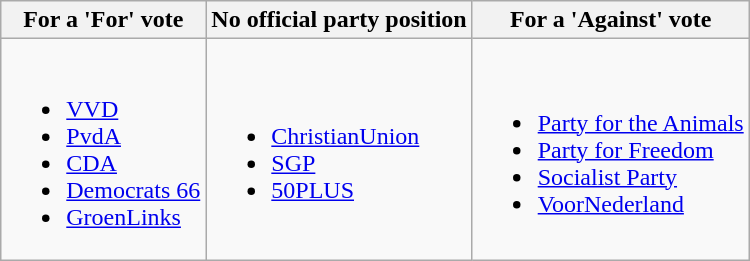<table class="wikitable">
<tr>
<th>For a 'For' vote</th>
<th>No official party position</th>
<th>For a 'Against' vote</th>
</tr>
<tr>
<td><br><ul><li><a href='#'>VVD</a></li><li><a href='#'>PvdA</a></li><li><a href='#'>CDA</a></li><li><a href='#'>Democrats 66</a></li><li><a href='#'>GroenLinks</a></li></ul></td>
<td><br><ul><li><a href='#'>ChristianUnion</a></li><li><a href='#'>SGP</a></li><li><a href='#'>50PLUS</a></li></ul></td>
<td><br><ul><li><a href='#'>Party for the Animals</a></li><li><a href='#'>Party for Freedom</a></li><li><a href='#'>Socialist Party</a></li><li><a href='#'>VoorNederland</a></li></ul></td>
</tr>
</table>
